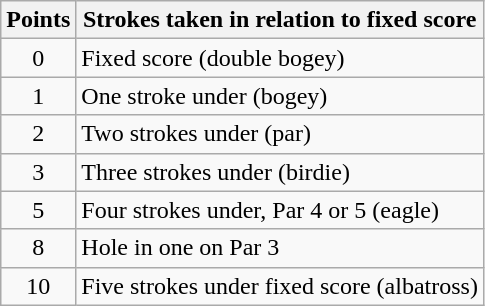<table class=wikitable>
<tr>
<th>Points</th>
<th>Strokes taken in relation to fixed score</th>
</tr>
<tr>
<td align=center>0</td>
<td>Fixed score (double bogey)</td>
</tr>
<tr>
<td align=center>1</td>
<td>One stroke under (bogey)</td>
</tr>
<tr>
<td align=center>2</td>
<td>Two strokes under (par)</td>
</tr>
<tr>
<td align=center>3</td>
<td>Three strokes under (birdie)</td>
</tr>
<tr>
<td align=center>5</td>
<td>Four strokes under, Par 4 or 5 (eagle)</td>
</tr>
<tr>
<td align=center>8</td>
<td>Hole in one on Par 3</td>
</tr>
<tr>
<td align=center>10</td>
<td>Five strokes under fixed score (albatross)</td>
</tr>
</table>
